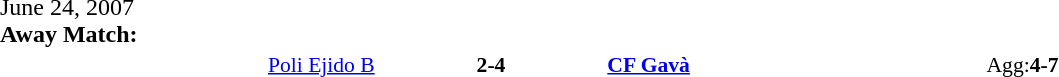<table width=100% cellspacing=1>
<tr>
<th width=20%></th>
<th width=12%></th>
<th width=20%></th>
<th></th>
</tr>
<tr>
<td>June 24, 2007<br><strong>Away Match:</strong></td>
</tr>
<tr style=font-size:90%>
<td align=right><a href='#'>Poli Ejido B</a></td>
<td align=center><strong>2-4</strong></td>
<td><strong><a href='#'>CF Gavà</a></strong></td>
<td>Agg:<strong>4-7</strong></td>
</tr>
</table>
